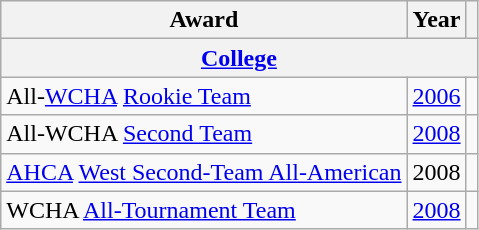<table class="wikitable">
<tr>
<th>Award</th>
<th>Year</th>
<th></th>
</tr>
<tr>
<th colspan="3"><a href='#'>College</a></th>
</tr>
<tr>
<td>All-<a href='#'>WCHA</a> <a href='#'>Rookie Team</a></td>
<td><a href='#'>2006</a></td>
<td></td>
</tr>
<tr>
<td>All-WCHA <a href='#'>Second Team</a></td>
<td><a href='#'>2008</a></td>
<td></td>
</tr>
<tr>
<td><a href='#'>AHCA</a> <a href='#'>West Second-Team All-American</a></td>
<td>2008</td>
<td></td>
</tr>
<tr>
<td>WCHA <a href='#'>All-Tournament Team</a></td>
<td><a href='#'>2008</a></td>
<td></td>
</tr>
</table>
